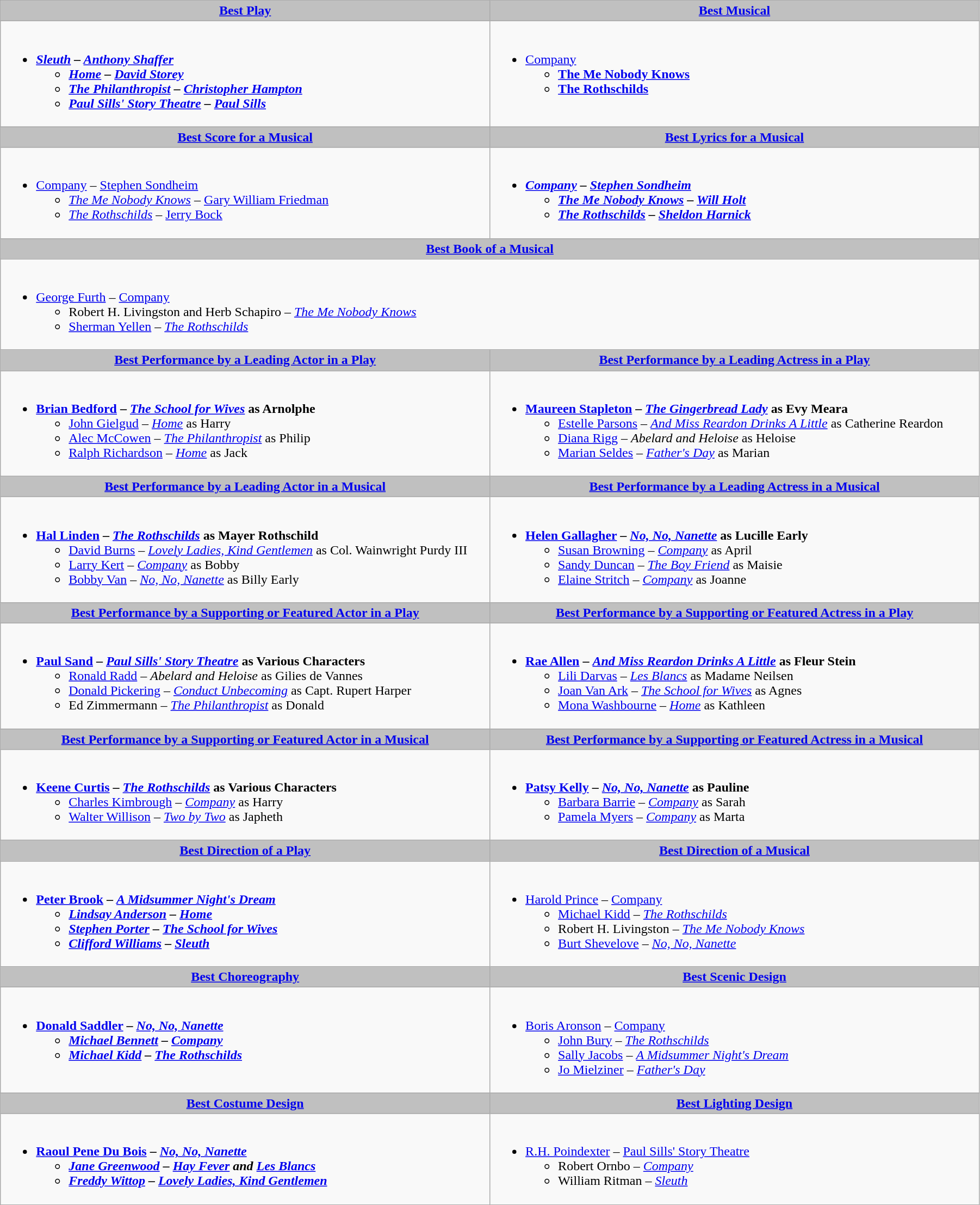<table class=wikitable width="95%">
<tr>
<th style="background:#C0C0C0;" ! width="50%"><a href='#'>Best Play</a></th>
<th style="background:#C0C0C0;" ! width="50%"><a href='#'>Best Musical</a></th>
</tr>
<tr>
<td valign="top"><br><ul><li><strong><em><a href='#'>Sleuth</a><em> – <a href='#'>Anthony Shaffer</a><strong><ul><li></em><a href='#'>Home</a><em> – <a href='#'>David Storey</a></li><li></em><a href='#'>The Philanthropist</a><em> – <a href='#'>Christopher Hampton</a></li><li></em><a href='#'>Paul Sills' Story Theatre</a><em> – <a href='#'>Paul Sills</a></li></ul></li></ul></td>
<td valign="top"><br><ul><li></em></strong><a href='#'>Company</a><strong><em><ul><li></em><a href='#'>The Me Nobody Knows</a><em></li><li></em><a href='#'>The Rothschilds</a><em></li></ul></li></ul></td>
</tr>
<tr>
<th style="background:#C0C0C0;" ! style="width="50%"><a href='#'>Best Score for a Musical</a></th>
<th style="background:#C0C0C0;" ! style="width="50%"><a href='#'>Best Lyrics for a Musical</a></th>
</tr>
<tr>
<td valign="top"><br><ul><li></em></strong><a href='#'>Company</a></em> – <a href='#'>Stephen Sondheim</a></strong><ul><li><em><a href='#'>The Me Nobody Knows</a></em> – <a href='#'>Gary William Friedman</a></li><li><em><a href='#'>The Rothschilds</a></em> – <a href='#'>Jerry Bock</a></li></ul></li></ul></td>
<td valign="top"><br><ul><li><strong><em><a href='#'>Company</a><em> – <a href='#'>Stephen Sondheim</a><strong><ul><li></em><a href='#'>The Me Nobody Knows</a><em> – <a href='#'>Will Holt</a></li><li></em><a href='#'>The Rothschilds</a><em> – <a href='#'>Sheldon Harnick</a></li></ul></li></ul></td>
</tr>
<tr>
<th colspan="2" style="background:#C0C0C0;" ! style="width="50%"><a href='#'>Best Book of a Musical</a></th>
</tr>
<tr>
<td colspan="2" valign="top"><br><ul><li></strong><a href='#'>George Furth</a> – </em><a href='#'>Company</a></em></strong><ul><li>Robert H. Livingston and Herb Schapiro – <em><a href='#'>The Me Nobody Knows</a></em></li><li><a href='#'>Sherman Yellen</a> – <em><a href='#'>The Rothschilds</a></em></li></ul></li></ul></td>
</tr>
<tr>
<th style="background:#C0C0C0;" ! style="width="60%"><a href='#'>Best Performance by a Leading Actor in a Play</a></th>
<th style="background:#C0C0C0;" ! style="width="60%"><a href='#'>Best Performance by a Leading Actress in a Play</a></th>
</tr>
<tr>
<td valign="top"><br><ul><li><strong><a href='#'>Brian Bedford</a> – <em><a href='#'>The School for Wives</a></em> as Arnolphe</strong><ul><li><a href='#'>John Gielgud</a> – <em><a href='#'>Home</a></em> as Harry</li><li><a href='#'>Alec McCowen</a> – <em><a href='#'>The Philanthropist</a></em> as Philip</li><li><a href='#'>Ralph Richardson</a> – <em><a href='#'>Home</a></em> as Jack</li></ul></li></ul></td>
<td valign="top"><br><ul><li><strong><a href='#'>Maureen Stapleton</a> – <em><a href='#'>The Gingerbread Lady</a></em> as Evy Meara</strong><ul><li><a href='#'>Estelle Parsons</a> – <em><a href='#'>And Miss Reardon Drinks A Little</a></em> as Catherine Reardon</li><li><a href='#'>Diana Rigg</a> – <em>Abelard and Heloise</em> as Heloise</li><li><a href='#'>Marian Seldes</a> – <em><a href='#'>Father's Day</a></em> as Marian</li></ul></li></ul></td>
</tr>
<tr>
<th style="background:#C0C0C0;" ! style="width="60%"><a href='#'>Best Performance by a Leading Actor in a Musical</a></th>
<th style="background:#C0C0C0;" ! style="width="60%"><a href='#'>Best Performance by a Leading Actress in a Musical</a></th>
</tr>
<tr>
<td valign="top"><br><ul><li><strong><a href='#'>Hal Linden</a> – <em><a href='#'>The Rothschilds</a></em> as Mayer Rothschild</strong><ul><li><a href='#'>David Burns</a> – <em><a href='#'>Lovely Ladies, Kind Gentlemen</a></em> as Col. Wainwright Purdy III</li><li><a href='#'>Larry Kert</a> – <em><a href='#'>Company</a></em> as Bobby</li><li><a href='#'>Bobby Van</a> – <em><a href='#'>No, No, Nanette</a></em> as Billy Early</li></ul></li></ul></td>
<td valign="top"><br><ul><li><strong><a href='#'>Helen Gallagher</a> – <em><a href='#'>No, No, Nanette</a></em> as Lucille Early</strong><ul><li><a href='#'>Susan Browning</a> – <em><a href='#'>Company</a></em> as April</li><li><a href='#'>Sandy Duncan</a> – <em><a href='#'>The Boy Friend</a></em> as Maisie</li><li><a href='#'>Elaine Stritch</a> – <em><a href='#'>Company</a></em> as Joanne</li></ul></li></ul></td>
</tr>
<tr>
<th style="background:#C0C0C0;" ! style="width="50%"><a href='#'>Best Performance by a Supporting or Featured Actor in a Play</a></th>
<th style="background:#C0C0C0;" ! style="width="50%"><a href='#'>Best Performance by a Supporting or Featured Actress in a Play</a></th>
</tr>
<tr>
<td valign="top"><br><ul><li><strong><a href='#'>Paul Sand</a> – <em><a href='#'>Paul Sills' Story Theatre</a></em> as Various Characters</strong><ul><li><a href='#'>Ronald Radd</a> – <em>Abelard and Heloise</em> as Gilies de Vannes</li><li><a href='#'>Donald Pickering</a> – <em><a href='#'>Conduct Unbecoming</a></em> as Capt. Rupert Harper</li><li>Ed Zimmermann – <em><a href='#'>The Philanthropist</a></em> as Donald</li></ul></li></ul></td>
<td valign="top"><br><ul><li><strong><a href='#'>Rae Allen</a> – <em><a href='#'>And Miss Reardon Drinks A Little</a></em> as Fleur Stein</strong><ul><li><a href='#'>Lili Darvas</a> – <em><a href='#'>Les Blancs</a></em> as Madame Neilsen</li><li><a href='#'>Joan Van Ark</a> – <em><a href='#'>The School for Wives</a></em> as Agnes</li><li><a href='#'>Mona Washbourne</a> – <em><a href='#'>Home</a></em> as Kathleen</li></ul></li></ul></td>
</tr>
<tr>
<th style="background:#C0C0C0;" ! style="width="50%"><a href='#'>Best Performance by a Supporting or Featured Actor in a Musical</a></th>
<th style="background:#C0C0C0;" ! style="width="50%"><a href='#'>Best Performance by a Supporting or Featured Actress in a Musical</a></th>
</tr>
<tr>
<td valign="top"><br><ul><li><strong><a href='#'>Keene Curtis</a> – <em><a href='#'>The Rothschilds</a></em> as Various Characters</strong><ul><li><a href='#'>Charles Kimbrough</a> – <em><a href='#'>Company</a></em> as Harry</li><li><a href='#'>Walter Willison</a> – <em><a href='#'>Two by Two</a></em> as Japheth</li></ul></li></ul></td>
<td valign="top"><br><ul><li><strong><a href='#'>Patsy Kelly</a> – <em><a href='#'>No, No, Nanette</a></em> as Pauline</strong><ul><li><a href='#'>Barbara Barrie</a> – <em><a href='#'>Company</a></em> as Sarah</li><li><a href='#'>Pamela Myers</a> – <em><a href='#'>Company</a></em> as Marta</li></ul></li></ul></td>
</tr>
<tr>
<th style="background:#C0C0C0;" ! style="width="50%"><a href='#'>Best Direction of a Play</a></th>
<th style="background:#C0C0C0;" ! style="width="50%"><a href='#'>Best Direction of a Musical</a></th>
</tr>
<tr>
<td valign="top"><br><ul><li><strong><a href='#'>Peter Brook</a> – <em><a href='#'>A Midsummer Night's Dream</a><strong><em><ul><li><a href='#'>Lindsay Anderson</a> – </em><a href='#'>Home</a><em></li><li><a href='#'>Stephen Porter</a> – </em><a href='#'>The School for Wives</a><em></li><li><a href='#'>Clifford Williams</a> – </em><a href='#'>Sleuth</a><em></li></ul></li></ul></td>
<td valign="top"><br><ul><li></strong><a href='#'>Harold Prince</a> – </em><a href='#'>Company</a></em></strong><ul><li><a href='#'>Michael Kidd</a> – <em><a href='#'>The Rothschilds</a></em></li><li>Robert H. Livingston – <em><a href='#'>The Me Nobody Knows</a></em></li><li><a href='#'>Burt Shevelove</a> – <em><a href='#'>No, No, Nanette</a></em></li></ul></li></ul></td>
</tr>
<tr>
<th style="background:#C0C0C0;" ! style="width="50%"><a href='#'>Best Choreography</a></th>
<th style="background:#C0C0C0;" ! style="width="50%"><a href='#'>Best Scenic Design</a></th>
</tr>
<tr>
<td valign="top"><br><ul><li><strong><a href='#'>Donald Saddler</a> – <em><a href='#'>No, No, Nanette</a><strong><em><ul><li><a href='#'>Michael Bennett</a> – </em><a href='#'>Company</a><em></li><li><a href='#'>Michael Kidd</a> – </em><a href='#'>The Rothschilds</a><em></li></ul></li></ul></td>
<td valign="top"><br><ul><li></strong><a href='#'>Boris Aronson</a> – </em><a href='#'>Company</a></em></strong><ul><li><a href='#'>John Bury</a> – <em><a href='#'>The Rothschilds</a></em></li><li><a href='#'>Sally Jacobs</a> – <em><a href='#'>A Midsummer Night's Dream</a></em></li><li><a href='#'>Jo Mielziner</a> – <em><a href='#'>Father's Day</a></em></li></ul></li></ul></td>
</tr>
<tr>
<th style="background:#C0C0C0;" ! style="width="50%"><a href='#'>Best Costume Design</a></th>
<th style="background:#C0C0C0;" ! style="width="50%"><a href='#'>Best Lighting Design</a></th>
</tr>
<tr>
<td valign="top"><br><ul><li><strong><a href='#'>Raoul Pene Du Bois</a> – <em><a href='#'>No, No, Nanette</a><strong><em><ul><li><a href='#'>Jane Greenwood</a> – </em><a href='#'>Hay Fever</a><em> and </em><a href='#'>Les Blancs</a><em></li><li><a href='#'>Freddy Wittop</a> – </em><a href='#'>Lovely Ladies, Kind Gentlemen</a><em></li></ul></li></ul></td>
<td valign="top"><br><ul><li></strong><a href='#'>R.H. Poindexter</a> – </em><a href='#'>Paul Sills' Story Theatre</a></em></strong><ul><li>Robert Ornbo – <em><a href='#'>Company</a></em></li><li>William Ritman – <em><a href='#'>Sleuth</a></em></li></ul></li></ul></td>
</tr>
</table>
